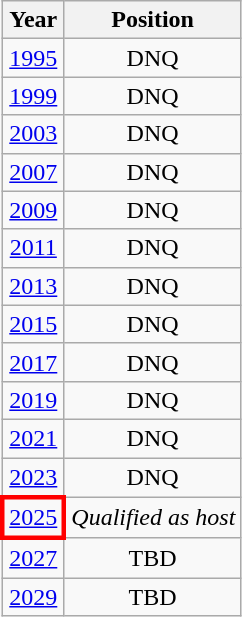<table class="wikitable" style="text-align: center;">
<tr>
<th>Year</th>
<th>Position</th>
</tr>
<tr>
<td> <a href='#'>1995</a></td>
<td>DNQ</td>
</tr>
<tr>
<td> <a href='#'>1999</a></td>
<td>DNQ</td>
</tr>
<tr>
<td> <a href='#'>2003</a></td>
<td>DNQ</td>
</tr>
<tr>
<td> <a href='#'>2007</a></td>
<td>DNQ</td>
</tr>
<tr>
<td> <a href='#'>2009</a></td>
<td>DNQ</td>
</tr>
<tr>
<td> <a href='#'>2011</a></td>
<td>DNQ</td>
</tr>
<tr>
<td> <a href='#'>2013</a></td>
<td>DNQ</td>
</tr>
<tr>
<td> <a href='#'>2015</a></td>
<td>DNQ</td>
</tr>
<tr>
<td> <a href='#'>2017</a></td>
<td>DNQ</td>
</tr>
<tr>
<td> <a href='#'>2019</a></td>
<td>DNQ</td>
</tr>
<tr>
<td> <a href='#'>2021</a></td>
<td>DNQ</td>
</tr>
<tr>
<td> <a href='#'>2023</a></td>
<td>DNQ</td>
</tr>
<tr>
<td style="border: 3px solid red"> <a href='#'>2025</a></td>
<td><em>Qualified as host</em></td>
</tr>
<tr>
<td> <a href='#'>2027</a></td>
<td>TBD</td>
</tr>
<tr>
<td> <a href='#'>2029</a></td>
<td>TBD</td>
</tr>
</table>
